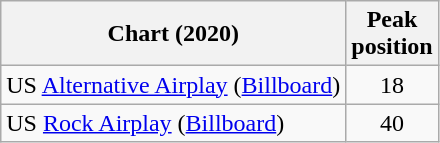<table class="wikitable">
<tr>
<th>Chart (2020)</th>
<th>Peak<br>position</th>
</tr>
<tr>
<td>US <a href='#'>Alternative Airplay</a> (<a href='#'>Billboard</a>)</td>
<td align=center>18</td>
</tr>
<tr>
<td>US <a href='#'>Rock Airplay</a> (<a href='#'>Billboard</a>)</td>
<td align=center>40</td>
</tr>
</table>
